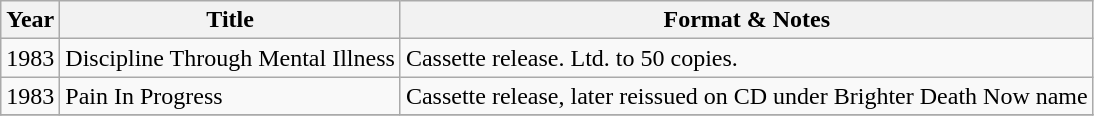<table class="wikitable">
<tr>
<th>Year</th>
<th>Title</th>
<th>Format & Notes</th>
</tr>
<tr>
<td>1983</td>
<td>Discipline Through Mental Illness</td>
<td>Cassette release. Ltd. to 50 copies.</td>
</tr>
<tr>
<td>1983</td>
<td>Pain In Progress</td>
<td>Cassette release, later reissued on CD under Brighter Death Now name</td>
</tr>
<tr>
</tr>
</table>
